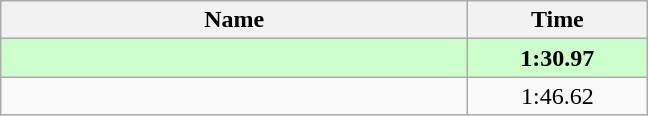<table class="wikitable" style="text-align:center;">
<tr>
<th style="width:19em">Name</th>
<th style="width:7em">Time</th>
</tr>
<tr bgcolor=ccffcc>
<td align=left><strong></strong></td>
<td><strong>1:30.97</strong></td>
</tr>
<tr>
<td align=left></td>
<td>1:46.62</td>
</tr>
</table>
